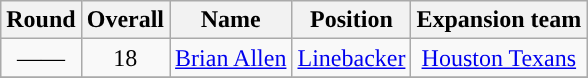<table class="wikitable" style="text-align:center">
<tr>
<th>Round</th>
<th>Overall</th>
<th>Name</th>
<th>Position</th>
<th>Expansion team</th>
</tr>
<tr>
<td>——</td>
<td>18</td>
<td><a href='#'>Brian Allen</a></td>
<td><a href='#'>Linebacker</a></td>
<td><a href='#'>Houston Texans</a></td>
</tr>
<tr>
</tr>
</table>
